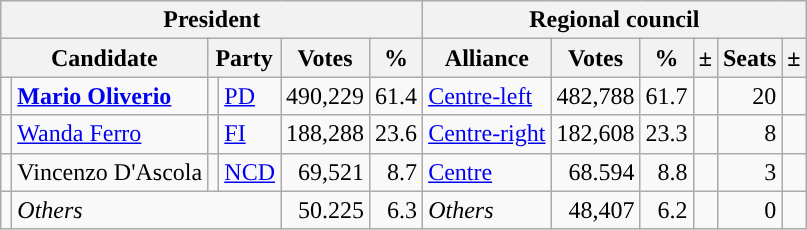<table class="wikitable" style="text-align:right">
<tr>
<th colspan="6">President</th>
<th colspan="6">Regional council</th>
</tr>
<tr>
<th colspan="2">Candidate</th>
<th colspan="2">Party</th>
<th>Votes</th>
<th>%</th>
<th>Alliance</th>
<th>Votes</th>
<th>%</th>
<th>±</th>
<th>Seats</th>
<th>±</th>
</tr>
<tr>
<td></td>
<td style="text-align:left"><strong><a href='#'>Mario Oliverio</a></strong></td>
<td></td>
<td style="text-align:left"><a href='#'>PD</a></td>
<td>490,229</td>
<td>61.4</td>
<td style="text-align:left"><a href='#'>Centre-left</a></td>
<td>482,788</td>
<td>61.7</td>
<td></td>
<td>20</td>
<td></td>
</tr>
<tr>
<td></td>
<td style="text-align:left"><a href='#'>Wanda Ferro</a></td>
<td></td>
<td style="text-align:left"><a href='#'>FI</a></td>
<td>188,288</td>
<td>23.6</td>
<td style="text-align:left"><a href='#'>Centre-right</a></td>
<td>182,608</td>
<td>23.3</td>
<td></td>
<td>8</td>
<td></td>
</tr>
<tr>
<td></td>
<td style="text-align:left">Vincenzo D'Ascola</td>
<td></td>
<td style="text-align:left"><a href='#'>NCD</a></td>
<td>69,521</td>
<td>8.7</td>
<td style="text-align:left"><a href='#'>Centre</a></td>
<td>68.594</td>
<td>8.8</td>
<td></td>
<td>3</td>
<td></td>
</tr>
<tr>
<td></td>
<td colspan="3" style="text-align:left"><em>Others</em></td>
<td>50.225</td>
<td>6.3</td>
<td style="text-align:left"><em>Others</em></td>
<td>48,407</td>
<td>6.2</td>
<td></td>
<td>0</td>
<td></td>
</tr>
</table>
